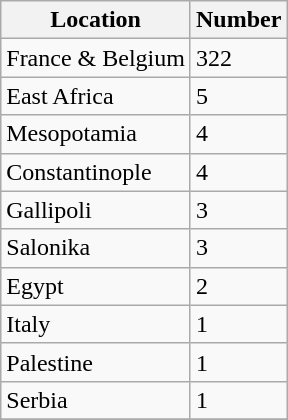<table class="wikitable">
<tr>
<th>Location</th>
<th>Number</th>
</tr>
<tr>
<td>France & Belgium</td>
<td>322</td>
</tr>
<tr>
<td>East Africa</td>
<td>5</td>
</tr>
<tr>
<td>Mesopotamia</td>
<td>4</td>
</tr>
<tr>
<td>Constantinople</td>
<td>4</td>
</tr>
<tr>
<td>Gallipoli</td>
<td>3</td>
</tr>
<tr>
<td>Salonika</td>
<td>3</td>
</tr>
<tr>
<td>Egypt</td>
<td>2</td>
</tr>
<tr>
<td>Italy</td>
<td>1</td>
</tr>
<tr>
<td>Palestine</td>
<td>1</td>
</tr>
<tr>
<td>Serbia</td>
<td>1</td>
</tr>
<tr>
</tr>
</table>
